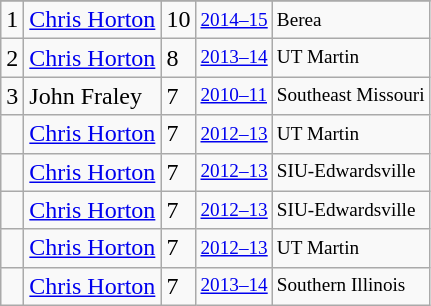<table class="wikitable">
<tr>
</tr>
<tr>
<td>1</td>
<td><a href='#'>Chris Horton</a></td>
<td>10</td>
<td style="font-size:80%;"><a href='#'>2014–15</a></td>
<td style="font-size:80%;">Berea</td>
</tr>
<tr>
<td>2</td>
<td><a href='#'>Chris Horton</a></td>
<td>8</td>
<td style="font-size:80%;"><a href='#'>2013–14</a></td>
<td style="font-size:80%;">UT Martin</td>
</tr>
<tr>
<td>3</td>
<td>John Fraley</td>
<td>7</td>
<td style="font-size:80%;"><a href='#'>2010–11</a></td>
<td style="font-size:80%;">Southeast Missouri</td>
</tr>
<tr>
<td></td>
<td><a href='#'>Chris Horton</a></td>
<td>7</td>
<td style="font-size:80%;"><a href='#'>2012–13</a></td>
<td style="font-size:80%;">UT Martin</td>
</tr>
<tr>
<td></td>
<td><a href='#'>Chris Horton</a></td>
<td>7</td>
<td style="font-size:80%;"><a href='#'>2012–13</a></td>
<td style="font-size:80%;">SIU-Edwardsville</td>
</tr>
<tr>
<td></td>
<td><a href='#'>Chris Horton</a></td>
<td>7</td>
<td style="font-size:80%;"><a href='#'>2012–13</a></td>
<td style="font-size:80%;">SIU-Edwardsville</td>
</tr>
<tr>
<td></td>
<td><a href='#'>Chris Horton</a></td>
<td>7</td>
<td style="font-size:80%;"><a href='#'>2012–13</a></td>
<td style="font-size:80%;">UT Martin</td>
</tr>
<tr>
<td></td>
<td><a href='#'>Chris Horton</a></td>
<td>7</td>
<td style="font-size:80%;"><a href='#'>2013–14</a></td>
<td style="font-size:80%;">Southern Illinois</td>
</tr>
</table>
